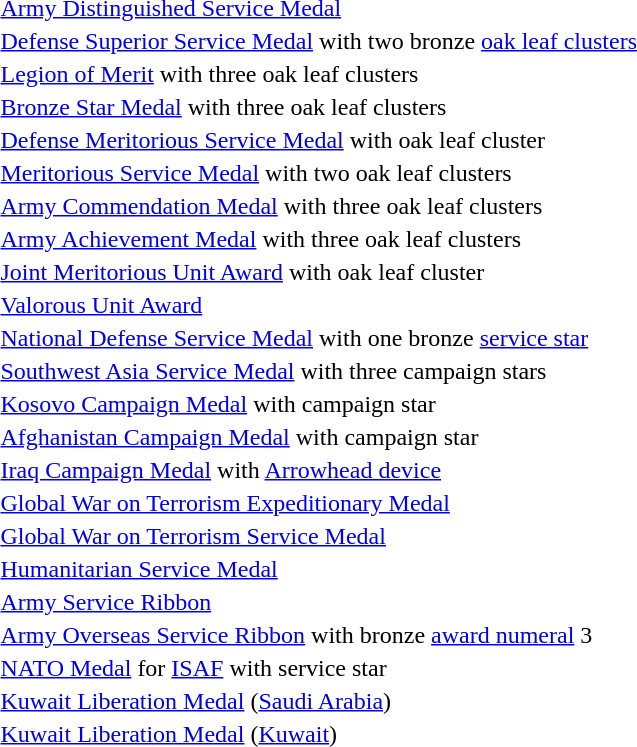<table>
<tr>
<td> <a href='#'>Army Distinguished Service Medal</a></td>
</tr>
<tr>
<td><span></span><span></span> <a href='#'>Defense Superior Service Medal</a> with two bronze <a href='#'>oak leaf clusters</a></td>
</tr>
<tr>
<td><span></span><span></span><span></span> <a href='#'>Legion of Merit</a> with three oak leaf clusters</td>
</tr>
<tr>
<td><span></span><span></span><span></span> <a href='#'>Bronze Star Medal</a> with three oak leaf clusters</td>
</tr>
<tr>
<td> <a href='#'>Defense Meritorious Service Medal</a> with oak leaf cluster</td>
</tr>
<tr>
<td><span></span><span></span> <a href='#'>Meritorious Service Medal</a> with two oak leaf clusters</td>
</tr>
<tr>
<td><span></span><span></span><span></span> <a href='#'>Army Commendation Medal</a> with three oak leaf clusters</td>
</tr>
<tr>
<td><span></span><span></span><span></span> <a href='#'>Army Achievement Medal</a> with three oak leaf clusters</td>
</tr>
<tr>
<td> <a href='#'>Joint Meritorious Unit Award</a> with oak leaf cluster</td>
</tr>
<tr>
<td> <a href='#'>Valorous Unit Award</a></td>
</tr>
<tr>
<td> <a href='#'>National Defense Service Medal</a> with one bronze <a href='#'>service star</a></td>
</tr>
<tr>
<td><span></span><span></span><span></span> <a href='#'>Southwest Asia Service Medal</a> with three campaign stars</td>
</tr>
<tr>
<td> <a href='#'>Kosovo Campaign Medal</a> with campaign star</td>
</tr>
<tr>
<td> <a href='#'>Afghanistan Campaign Medal</a> with campaign star</td>
</tr>
<tr>
<td> <a href='#'>Iraq Campaign Medal</a> with <a href='#'>Arrowhead device</a></td>
</tr>
<tr>
<td> <a href='#'>Global War on Terrorism Expeditionary Medal</a></td>
</tr>
<tr>
<td> <a href='#'>Global War on Terrorism Service Medal</a></td>
</tr>
<tr>
<td> <a href='#'>Humanitarian Service Medal</a></td>
</tr>
<tr>
<td> <a href='#'>Army Service Ribbon</a></td>
</tr>
<tr>
<td><span></span> <a href='#'>Army Overseas Service Ribbon</a> with bronze <a href='#'>award numeral</a> 3</td>
</tr>
<tr>
<td> <a href='#'>NATO Medal</a> for <a href='#'>ISAF</a> with service star</td>
</tr>
<tr>
<td> <a href='#'>Kuwait Liberation Medal</a> (<a href='#'>Saudi Arabia</a>)</td>
</tr>
<tr>
<td> <a href='#'>Kuwait Liberation Medal</a> (<a href='#'>Kuwait</a>)</td>
</tr>
</table>
